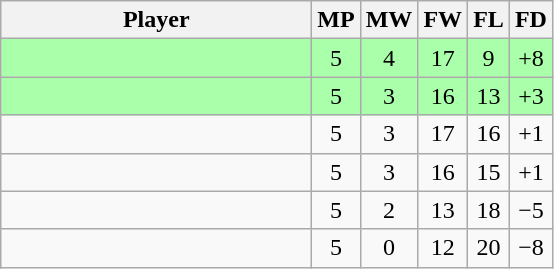<table class="wikitable" style="text-align: center;">
<tr>
<th width=200>Player</th>
<th width=20>MP</th>
<th width=20>MW</th>
<th width=20>FW</th>
<th width=20>FL</th>
<th width=20>FD</th>
</tr>
<tr style="background:#aaffaa;">
<td style="text-align:left;"><strong></strong></td>
<td>5</td>
<td>4</td>
<td>17</td>
<td>9</td>
<td>+8</td>
</tr>
<tr style="background:#aaffaa;">
<td style="text-align:left;"><strong></strong></td>
<td>5</td>
<td>3</td>
<td>16</td>
<td>13</td>
<td>+3</td>
</tr>
<tr>
<td style="text-align:left;"></td>
<td>5</td>
<td>3</td>
<td>17</td>
<td>16</td>
<td>+1</td>
</tr>
<tr>
<td style="text-align:left;"></td>
<td>5</td>
<td>3</td>
<td>16</td>
<td>15</td>
<td>+1</td>
</tr>
<tr>
<td style="text-align:left;"></td>
<td>5</td>
<td>2</td>
<td>13</td>
<td>18</td>
<td>−5</td>
</tr>
<tr>
<td style="text-align:left;"></td>
<td>5</td>
<td>0</td>
<td>12</td>
<td>20</td>
<td>−8</td>
</tr>
</table>
